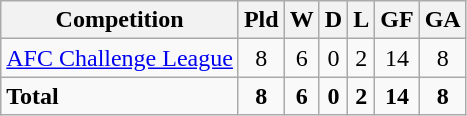<table class="wikitable">
<tr>
<th>Competition</th>
<th>Pld</th>
<th>W</th>
<th>D</th>
<th>L</th>
<th>GF</th>
<th>GA</th>
</tr>
<tr>
<td><a href='#'>AFC Challenge League</a></td>
<td style="text-align:center;">8</td>
<td style="text-align:center;">6</td>
<td style="text-align:center;">0</td>
<td style="text-align:center;">2</td>
<td style="text-align:center;">14</td>
<td style="text-align:center;">8</td>
</tr>
<tr>
<td><strong>Total</strong></td>
<td style="text-align:center;"><strong>8</strong></td>
<td style="text-align:center;"><strong>6</strong></td>
<td style="text-align:center;"><strong>0</strong></td>
<td style="text-align:center;"><strong>2</strong></td>
<td style="text-align:center;"><strong>14</strong></td>
<td style="text-align:center;"><strong>8</strong></td>
</tr>
</table>
